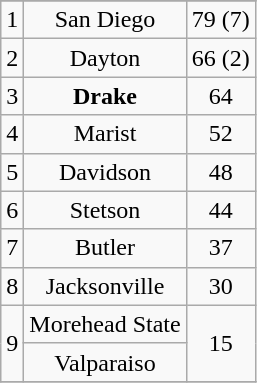<table class="wikitable">
<tr align="center">
</tr>
<tr align="center">
<td>1</td>
<td>San Diego</td>
<td>79 (7)</td>
</tr>
<tr align="center">
<td>2</td>
<td>Dayton</td>
<td>66 (2)</td>
</tr>
<tr align="center">
<td>3</td>
<td><strong>Drake</strong></td>
<td>64</td>
</tr>
<tr align="center">
<td>4</td>
<td>Marist</td>
<td>52</td>
</tr>
<tr align="center">
<td>5</td>
<td>Davidson</td>
<td>48</td>
</tr>
<tr align="center">
<td>6</td>
<td>Stetson</td>
<td>44</td>
</tr>
<tr align="center">
<td>7</td>
<td>Butler</td>
<td>37</td>
</tr>
<tr align="center">
<td>8</td>
<td>Jacksonville</td>
<td>30</td>
</tr>
<tr align="center">
<td rowspan=2>9</td>
<td>Morehead State</td>
<td rowspan=2>15</td>
</tr>
<tr align="center">
<td>Valparaiso</td>
</tr>
<tr>
</tr>
</table>
